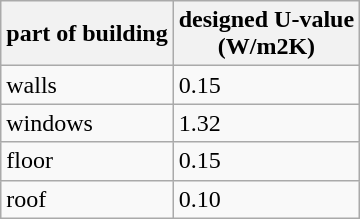<table class="wikitable">
<tr>
<th>part of building</th>
<th>designed U-value<br>(W/m2K)</th>
</tr>
<tr>
<td>walls</td>
<td>0.15</td>
</tr>
<tr>
<td>windows</td>
<td>1.32</td>
</tr>
<tr>
<td>floor</td>
<td>0.15</td>
</tr>
<tr>
<td>roof</td>
<td>0.10</td>
</tr>
</table>
